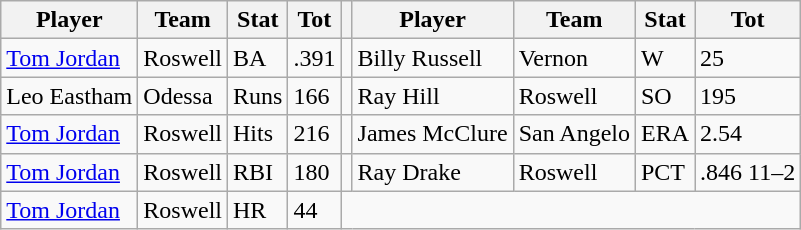<table class="wikitable">
<tr>
<th>Player</th>
<th>Team</th>
<th>Stat</th>
<th>Tot</th>
<th></th>
<th>Player</th>
<th>Team</th>
<th>Stat</th>
<th>Tot</th>
</tr>
<tr>
<td><a href='#'>Tom Jordan</a></td>
<td>Roswell</td>
<td>BA</td>
<td>.391</td>
<td></td>
<td>Billy Russell</td>
<td>Vernon</td>
<td>W</td>
<td>25</td>
</tr>
<tr>
<td>Leo Eastham</td>
<td>Odessa</td>
<td>Runs</td>
<td>166</td>
<td></td>
<td>Ray Hill</td>
<td>Roswell</td>
<td>SO</td>
<td>195</td>
</tr>
<tr>
<td><a href='#'>Tom Jordan</a></td>
<td>Roswell</td>
<td>Hits</td>
<td>216</td>
<td></td>
<td>James McClure</td>
<td>San Angelo</td>
<td>ERA</td>
<td>2.54</td>
</tr>
<tr>
<td><a href='#'>Tom Jordan</a></td>
<td>Roswell</td>
<td>RBI</td>
<td>180</td>
<td></td>
<td>Ray Drake</td>
<td>Roswell</td>
<td>PCT</td>
<td>.846 11–2</td>
</tr>
<tr>
<td><a href='#'>Tom Jordan</a></td>
<td>Roswell</td>
<td>HR</td>
<td>44</td>
</tr>
</table>
